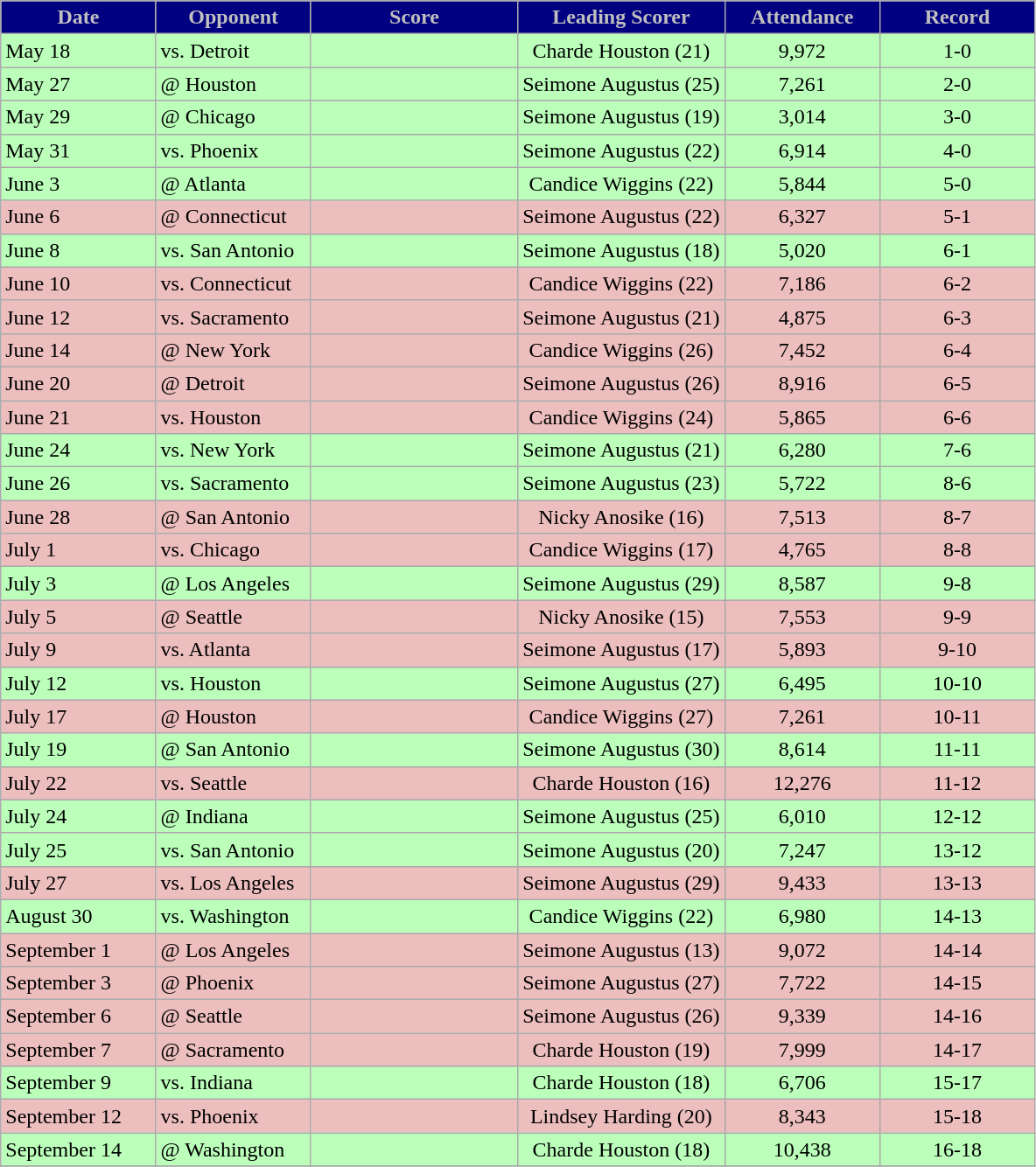<table class="wikitable" border="1">
<tr>
<th style="background:navy;color:silver" width="15%">Date</th>
<th style="background:navy;color:silver" width="15%">Opponent</th>
<th style="background:navy;color:silver" width="20%">Score</th>
<th style="background:navy;color:silver" width="20%">Leading Scorer</th>
<th style="background:navy;color:silver" width="15%">Attendance</th>
<th style="background:navy;color:silver" width="15%">Record</th>
</tr>
<tr bgcolor="#bbffbb">
<td>May 18</td>
<td>vs. Detroit</td>
<td align="center"></td>
<td align="center">Charde Houston (21)</td>
<td align="center">9,972</td>
<td align="center">1-0</td>
</tr>
<tr bgcolor="#bbffbb">
<td>May 27</td>
<td>@ Houston</td>
<td align="center"></td>
<td align="center">Seimone Augustus (25)</td>
<td align="center">7,261</td>
<td align="center">2-0</td>
</tr>
<tr bgcolor="#bbffbb">
<td>May 29</td>
<td>@ Chicago</td>
<td align="center"></td>
<td align="center">Seimone Augustus (19)</td>
<td align="center">3,014</td>
<td align="center">3-0</td>
</tr>
<tr bgcolor="#bbffbb">
<td>May 31</td>
<td>vs. Phoenix</td>
<td align="center"></td>
<td align="center">Seimone Augustus (22)</td>
<td align="center">6,914</td>
<td align="center">4-0</td>
</tr>
<tr bgcolor="#bbffbb">
<td>June 3</td>
<td>@ Atlanta</td>
<td align="center"></td>
<td align="center">Candice Wiggins (22)</td>
<td align="center">5,844</td>
<td align="center">5-0</td>
</tr>
<tr bgcolor="edbebe">
<td>June 6</td>
<td>@ Connecticut</td>
<td align="center"></td>
<td align="center">Seimone Augustus (22)</td>
<td align="center">6,327</td>
<td align="center">5-1</td>
</tr>
<tr bgcolor="#bbffbb">
<td>June 8</td>
<td>vs. San Antonio</td>
<td align="center"></td>
<td align="center">Seimone Augustus (18)</td>
<td align="center">5,020</td>
<td align="center">6-1</td>
</tr>
<tr bgcolor="edbebe">
<td>June 10</td>
<td>vs. Connecticut</td>
<td align="center"></td>
<td align="center">Candice Wiggins (22)</td>
<td align="center">7,186</td>
<td align="center">6-2</td>
</tr>
<tr bgcolor="edbebe">
<td>June 12</td>
<td>vs. Sacramento</td>
<td align="center"></td>
<td align="center">Seimone Augustus (21)</td>
<td align="center">4,875</td>
<td align="center">6-3</td>
</tr>
<tr bgcolor="edbebe">
<td>June 14</td>
<td>@ New York</td>
<td align="center"></td>
<td align="center">Candice Wiggins (26)</td>
<td align="center">7,452</td>
<td align="center">6-4</td>
</tr>
<tr bgcolor="edbebe">
<td>June 20</td>
<td>@ Detroit</td>
<td align="center"></td>
<td align="center">Seimone Augustus (26)</td>
<td align="center">8,916</td>
<td align="center">6-5</td>
</tr>
<tr bgcolor="edbebe">
<td>June 21</td>
<td>vs. Houston</td>
<td align="center"></td>
<td align="center">Candice Wiggins (24)</td>
<td align="center">5,865</td>
<td align="center">6-6</td>
</tr>
<tr bgcolor="#bbffbb">
<td>June 24</td>
<td>vs. New York</td>
<td align="center"></td>
<td align="center">Seimone Augustus (21)</td>
<td align="center">6,280</td>
<td align="center">7-6</td>
</tr>
<tr bgcolor="#bbffbb">
<td>June 26</td>
<td>vs. Sacramento</td>
<td align="center"></td>
<td align="center">Seimone Augustus (23)</td>
<td align="center">5,722</td>
<td align="center">8-6</td>
</tr>
<tr bgcolor="edbebe">
<td>June 28</td>
<td>@ San Antonio</td>
<td align="center"></td>
<td align="center">Nicky Anosike (16)</td>
<td align="center">7,513</td>
<td align="center">8-7</td>
</tr>
<tr bgcolor="edbebe">
<td>July 1</td>
<td>vs. Chicago</td>
<td align="center"></td>
<td align="center">Candice Wiggins (17)</td>
<td align="center">4,765</td>
<td align="center">8-8</td>
</tr>
<tr bgcolor="#bbffbb">
<td>July 3</td>
<td>@ Los Angeles</td>
<td align="center"></td>
<td align="center">Seimone Augustus (29)</td>
<td align="center">8,587</td>
<td align="center">9-8</td>
</tr>
<tr bgcolor="edbebe">
<td>July 5</td>
<td>@ Seattle</td>
<td align="center"></td>
<td align="center">Nicky Anosike (15)</td>
<td align="center">7,553</td>
<td align="center">9-9</td>
</tr>
<tr bgcolor="edbebe">
<td>July 9</td>
<td>vs. Atlanta</td>
<td align="center"></td>
<td align="center">Seimone Augustus (17)</td>
<td align="center">5,893</td>
<td align="center">9-10</td>
</tr>
<tr bgcolor="#bbffbb">
<td>July 12</td>
<td>vs. Houston</td>
<td align="center"></td>
<td align="center">Seimone Augustus (27)</td>
<td align="center">6,495</td>
<td align="center">10-10</td>
</tr>
<tr bgcolor="edbebe">
<td>July 17</td>
<td>@ Houston</td>
<td align="center"></td>
<td align="center">Candice Wiggins (27)</td>
<td align="center">7,261</td>
<td align="center">10-11</td>
</tr>
<tr bgcolor="#bbffbb">
<td>July 19</td>
<td>@ San Antonio</td>
<td align="center"></td>
<td align="center">Seimone Augustus (30)</td>
<td align="center">8,614</td>
<td align="center">11-11</td>
</tr>
<tr bgcolor="edbebe">
<td>July 22</td>
<td>vs. Seattle</td>
<td align="center"></td>
<td align="center">Charde Houston (16)</td>
<td align="center">12,276</td>
<td align="center">11-12</td>
</tr>
<tr bgcolor="#bbffbb">
<td>July 24</td>
<td>@ Indiana</td>
<td align="center"></td>
<td align="center">Seimone Augustus (25)</td>
<td align="center">6,010</td>
<td align="center">12-12</td>
</tr>
<tr bgcolor="#bbffbb">
<td>July 25</td>
<td>vs. San Antonio</td>
<td align="center"></td>
<td align="center">Seimone Augustus (20)</td>
<td align="center">7,247</td>
<td align="center">13-12</td>
</tr>
<tr bgcolor="edbebe">
<td>July 27</td>
<td>vs. Los Angeles</td>
<td align="center"></td>
<td align="center">Seimone Augustus (29)</td>
<td align="center">9,433</td>
<td align="center">13-13</td>
</tr>
<tr bgcolor="#bbffbb">
<td>August 30</td>
<td>vs. Washington</td>
<td align="center"></td>
<td align="center">Candice Wiggins (22)</td>
<td align="center">6,980</td>
<td align="center">14-13</td>
</tr>
<tr bgcolor="edbebe">
<td>September 1</td>
<td>@ Los Angeles</td>
<td align="center"></td>
<td align="center">Seimone Augustus (13)</td>
<td align="center">9,072</td>
<td align="center">14-14</td>
</tr>
<tr bgcolor="edbebe">
<td>September 3</td>
<td>@ Phoenix</td>
<td align="center"></td>
<td align="center">Seimone Augustus (27)</td>
<td align="center">7,722</td>
<td align="center">14-15</td>
</tr>
<tr bgcolor="edbebe">
<td>September 6</td>
<td>@ Seattle</td>
<td align="center"></td>
<td align="center">Seimone Augustus (26)</td>
<td align="center">9,339</td>
<td align="center">14-16</td>
</tr>
<tr bgcolor="edbebe">
<td>September 7</td>
<td>@ Sacramento</td>
<td align="center"></td>
<td align="center">Charde Houston (19)</td>
<td align="center">7,999</td>
<td align="center">14-17</td>
</tr>
<tr bgcolor="#bbffbb">
<td>September 9</td>
<td>vs. Indiana</td>
<td align="center"></td>
<td align="center">Charde Houston (18)</td>
<td align="center">6,706</td>
<td align="center">15-17</td>
</tr>
<tr bgcolor="edbebe">
<td>September 12</td>
<td>vs. Phoenix</td>
<td align="center"></td>
<td align="center">Lindsey Harding (20)</td>
<td align="center">8,343</td>
<td align="center">15-18</td>
</tr>
<tr bgcolor="#bbffbb">
<td>September 14</td>
<td>@ Washington</td>
<td align="center"></td>
<td align="center">Charde Houston (18)</td>
<td align="center">10,438</td>
<td align="center">16-18</td>
</tr>
<tr>
</tr>
</table>
